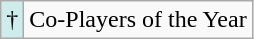<table class="wikitable">
<tr>
<td style="background-color:#CFECEC;">†</td>
<td>Co-Players of the Year</td>
</tr>
</table>
